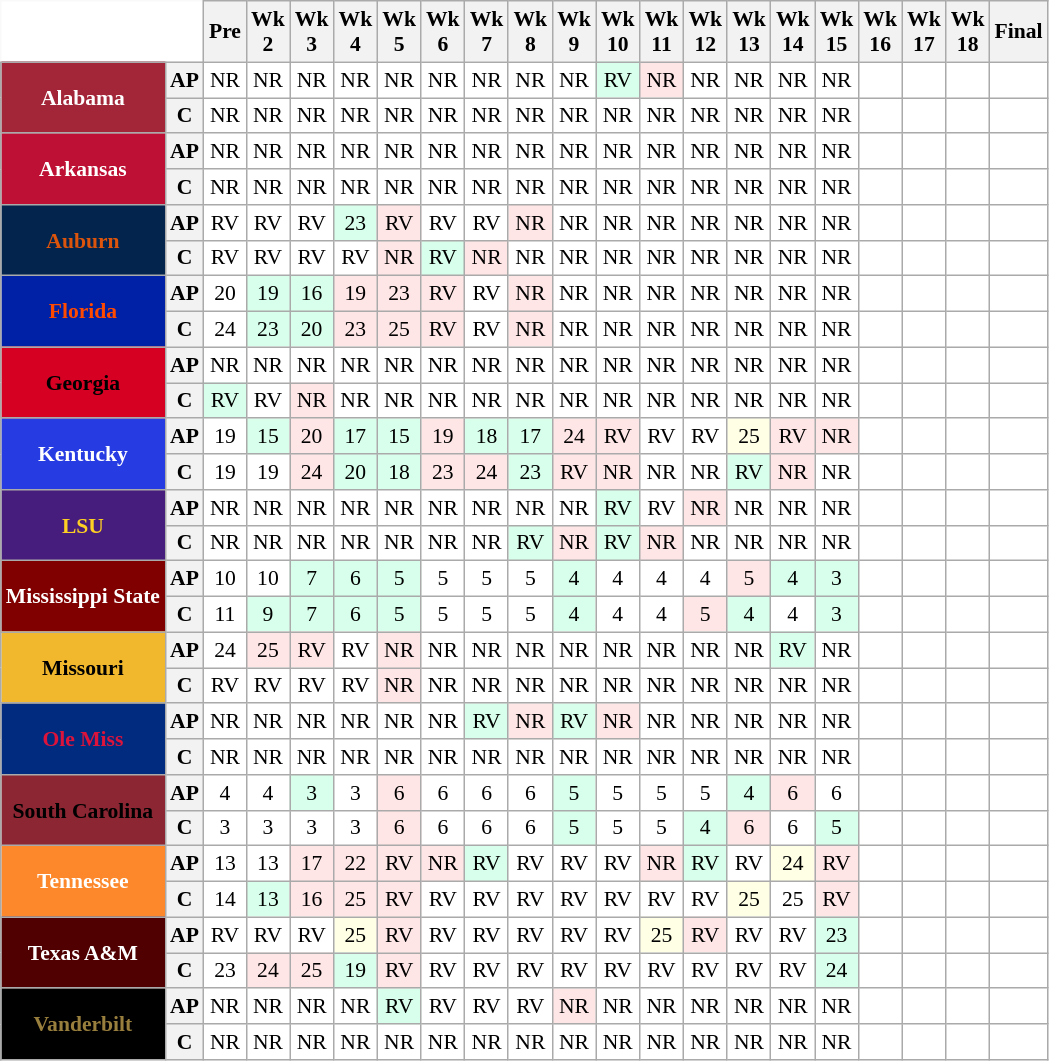<table class="wikitable" style="white-space:nowrap;font-size:90%;">
<tr>
<th colspan=2 style="background:white; border-top-style:hidden; border-left-style:hidden;"> </th>
<th>Pre</th>
<th>Wk<br>2</th>
<th>Wk<br>3</th>
<th>Wk<br>4</th>
<th>Wk<br>5</th>
<th>Wk<br>6</th>
<th>Wk<br>7</th>
<th>Wk<br>8</th>
<th>Wk<br>9</th>
<th>Wk<br>10</th>
<th>Wk<br>11</th>
<th>Wk<br>12</th>
<th>Wk<br>13</th>
<th>Wk<br>14</th>
<th>Wk<br>15</th>
<th>Wk<br>16</th>
<th>Wk<br>17</th>
<th>Wk<br>18</th>
<th>Final</th>
</tr>
<tr style="text-align:center;">
<th rowspan=2 style="background:#A32638; color:#FFFFFF;">Alabama</th>
<th>AP</th>
<td style="background:#FFF;">NR</td>
<td style="background:#FFF;">NR</td>
<td style="background:#FFF;">NR</td>
<td style="background:#FFF;">NR</td>
<td style="background:#FFF;">NR</td>
<td style="background:#FFF;">NR</td>
<td style="background:#FFF;">NR</td>
<td style="background:#FFF;">NR</td>
<td style="background:#FFF;">NR</td>
<td style="background:#D8FFEB;">RV</td>
<td style="background:#FFE6E6;">NR</td>
<td style="background:#FFF;">NR</td>
<td style="background:#FFF;">NR</td>
<td style="background:#FFF;">NR</td>
<td style="background:#FFF;">NR</td>
<td style="background:#FFF;"></td>
<td style="background:#FFF;"></td>
<td style="background:#FFF;"></td>
<td style="background:#FFF;"></td>
</tr>
<tr style="text-align:center;">
<th>C</th>
<td style="background:#FFF;">NR</td>
<td style="background:#FFF;">NR</td>
<td style="background:#FFF;">NR</td>
<td style="background:#FFF;">NR</td>
<td style="background:#FFF;">NR</td>
<td style="background:#FFF;">NR</td>
<td style="background:#FFF;">NR</td>
<td style="background:#FFF;">NR</td>
<td style="background:#FFF;">NR</td>
<td style="background:#FFF;">NR</td>
<td style="background:#FFF;">NR</td>
<td style="background:#FFF;">NR</td>
<td style="background:#FFF;">NR</td>
<td style="background:#FFF;">NR</td>
<td style="background:#FFF;">NR</td>
<td style="background:#FFF;"></td>
<td style="background:#FFF;"></td>
<td style="background:#FFF;"></td>
<td style="background:#FFF;"></td>
</tr>
<tr style="text-align:center;">
<th rowspan=2 style="background:#BE0F34; color:#FFFFFF;">Arkansas</th>
<th>AP</th>
<td style="background:#FFF;">NR</td>
<td style="background:#FFF;">NR</td>
<td style="background:#FFF;">NR</td>
<td style="background:#FFF;">NR</td>
<td style="background:#FFF;">NR</td>
<td style="background:#FFF;">NR</td>
<td style="background:#FFF;">NR</td>
<td style="background:#FFF;">NR</td>
<td style="background:#FFF;">NR</td>
<td style="background:#FFF;">NR</td>
<td style="background:#FFF;">NR</td>
<td style="background:#FFF;">NR</td>
<td style="background:#FFF;">NR</td>
<td style="background:#FFF;">NR</td>
<td style="background:#FFF;">NR</td>
<td style="background:#FFF;"></td>
<td style="background:#FFF;"></td>
<td style="background:#FFF;"></td>
<td style="background:#FFF;"></td>
</tr>
<tr style="text-align:center;">
<th>C</th>
<td style="background:#FFF;">NR</td>
<td style="background:#FFF;">NR</td>
<td style="background:#FFF;">NR</td>
<td style="background:#FFF;">NR</td>
<td style="background:#FFF;">NR</td>
<td style="background:#FFF;">NR</td>
<td style="background:#FFF;">NR</td>
<td style="background:#FFF;">NR</td>
<td style="background:#FFF;">NR</td>
<td style="background:#FFF;">NR</td>
<td style="background:#FFF;">NR</td>
<td style="background:#FFF;">NR</td>
<td style="background:#FFF;">NR</td>
<td style="background:#FFF;">NR</td>
<td style="background:#FFF;">NR</td>
<td style="background:#FFF;"></td>
<td style="background:#FFF;"></td>
<td style="background:#FFF;"></td>
<td style="background:#FFF;"></td>
</tr>
<tr style="text-align:center;">
<th rowspan=2 style="background:#03244D; color:#DD550C;">Auburn</th>
<th>AP</th>
<td style="background:#FFF;">RV</td>
<td style="background:#FFF;">RV</td>
<td style="background:#FFF;">RV</td>
<td style="background:#D8FFEB;">23</td>
<td style="background:#FFE6E6;">RV</td>
<td style="background:#FFF;">RV</td>
<td style="background:#FFF;">RV</td>
<td style="background:#FFE6E6;">NR</td>
<td style="background:#FFF;">NR</td>
<td style="background:#FFF;">NR</td>
<td style="background:#FFF;">NR</td>
<td style="background:#FFF;">NR</td>
<td style="background:#FFF;">NR</td>
<td style="background:#FFF;">NR</td>
<td style="background:#FFF;">NR</td>
<td style="background:#FFF;"></td>
<td style="background:#FFF;"></td>
<td style="background:#FFF;"></td>
<td style="background:#FFF;"></td>
</tr>
<tr style="text-align:center;">
<th>C</th>
<td style="background:#FFF;">RV</td>
<td style="background:#FFF;">RV</td>
<td style="background:#FFF;">RV</td>
<td style="background:#FFF;">RV</td>
<td style="background:#FFE6E6;">NR</td>
<td style="background:#D8FFEB;">RV</td>
<td style="background:#FFE6E6;">NR</td>
<td style="background:#FFF;">NR</td>
<td style="background:#FFF;">NR</td>
<td style="background:#FFF;">NR</td>
<td style="background:#FFF;">NR</td>
<td style="background:#FFF;">NR</td>
<td style="background:#FFF;">NR</td>
<td style="background:#FFF;">NR</td>
<td style="background:#FFF;">NR</td>
<td style="background:#FFF;"></td>
<td style="background:#FFF;"></td>
<td style="background:#FFF;"></td>
<td style="background:#FFF;"></td>
</tr>
<tr style="text-align:center;">
<th rowspan=2 style="background:#0021A5; color:#FF4A00;">Florida</th>
<th>AP</th>
<td style="background:#FFF;">20</td>
<td style="background:#D8FFEB;">19</td>
<td style="background:#D8FFEB;">16</td>
<td style="background:#FFE6E6;">19</td>
<td style="background:#FFE6E6;">23</td>
<td style="background:#FFE6E6;">RV</td>
<td style="background:#FFF;">RV</td>
<td style="background:#FFE6E6;">NR</td>
<td style="background:#FFF;">NR</td>
<td style="background:#FFF;">NR</td>
<td style="background:#FFF;">NR</td>
<td style="background:#FFF;">NR</td>
<td style="background:#FFF;">NR</td>
<td style="background:#FFF;">NR</td>
<td style="background:#FFF;">NR</td>
<td style="background:#FFF;"></td>
<td style="background:#FFF;"></td>
<td style="background:#FFF;"></td>
<td style="background:#FFF;"></td>
</tr>
<tr style="text-align:center;">
<th>C</th>
<td style="background:#FFF;">24</td>
<td style="background:#D8FFEB;">23</td>
<td style="background:#D8FFEB;">20</td>
<td style="background:#FFE6E6;">23</td>
<td style="background:#FFE6E6;">25</td>
<td style="background:#FFE6E6;">RV</td>
<td style="background:#FFF;">RV</td>
<td style="background:#FFE6E6;">NR</td>
<td style="background:#FFF;">NR</td>
<td style="background:#FFF;">NR</td>
<td style="background:#FFF;">NR</td>
<td style="background:#FFF;">NR</td>
<td style="background:#FFF;">NR</td>
<td style="background:#FFF;">NR</td>
<td style="background:#FFF;">NR</td>
<td style="background:#FFF;"></td>
<td style="background:#FFF;"></td>
<td style="background:#FFF;"></td>
<td style="background:#FFF;"></td>
</tr>
<tr style="text-align:center;">
<th rowspan=2 style="background:#D60022; color:#000000;">Georgia</th>
<th>AP</th>
<td style="background:#FFF;">NR</td>
<td style="background:#FFF;">NR</td>
<td style="background:#FFF;">NR</td>
<td style="background:#FFF;">NR</td>
<td style="background:#FFF;">NR</td>
<td style="background:#FFF;">NR</td>
<td style="background:#FFF;">NR</td>
<td style="background:#FFF;">NR</td>
<td style="background:#FFF;">NR</td>
<td style="background:#FFF;">NR</td>
<td style="background:#FFF;">NR</td>
<td style="background:#FFF;">NR</td>
<td style="background:#FFF;">NR</td>
<td style="background:#FFF;">NR</td>
<td style="background:#FFF;">NR</td>
<td style="background:#FFF;"></td>
<td style="background:#FFF;"></td>
<td style="background:#FFF;"></td>
<td style="background:#FFF;"></td>
</tr>
<tr style="text-align:center;">
<th>C</th>
<td style="background:#D8FFEB;">RV</td>
<td style="background:#FFF;">RV</td>
<td style="background:#FFE6E6;">NR</td>
<td style="background:#FFF;">NR</td>
<td style="background:#FFF;">NR</td>
<td style="background:#FFF;">NR</td>
<td style="background:#FFF;">NR</td>
<td style="background:#FFF;">NR</td>
<td style="background:#FFF;">NR</td>
<td style="background:#FFF;">NR</td>
<td style="background:#FFF;">NR</td>
<td style="background:#FFF;">NR</td>
<td style="background:#FFF;">NR</td>
<td style="background:#FFF;">NR</td>
<td style="background:#FFF;">NR</td>
<td style="background:#FFF;"></td>
<td style="background:#FFF;"></td>
<td style="background:#FFF;"></td>
<td style="background:#FFF;"></td>
</tr>
<tr style="text-align:center;">
<th rowspan=2 style="background:#273BE2; color:#FFFFFF;">Kentucky</th>
<th>AP</th>
<td style="background:#FFF;">19</td>
<td style="background:#D8FFEB;">15</td>
<td style="background:#FFE6E6;">20</td>
<td style="background:#D8FFEB;">17</td>
<td style="background:#D8FFEB;">15</td>
<td style="background:#FFE6E6;">19</td>
<td style="background:#D8FFEB;">18</td>
<td style="background:#D8FFEB;">17</td>
<td style="background:#FFE6E6;">24</td>
<td style="background:#FFE6E6;">RV</td>
<td style="background:#FFF;">RV</td>
<td style="background:#FFF;">RV</td>
<td style="background:#FFFFE6;">25</td>
<td style="background:#FFE6E6;">RV</td>
<td style="background:#FFE6E6;">NR</td>
<td style="background:#FFF;"></td>
<td style="background:#FFF;"></td>
<td style="background:#FFF;"></td>
<td style="background:#FFF;"></td>
</tr>
<tr style="text-align:center;">
<th>C</th>
<td style="background:#FFF;">19</td>
<td style="background:#FFF;">19</td>
<td style="background:#FFE6E6;">24</td>
<td style="background:#D8FFEB;">20</td>
<td style="background:#D8FFEB;">18</td>
<td style="background:#FFE6E6;">23</td>
<td style="background:#FFE6E6;">24</td>
<td style="background:#D8FFEB;">23</td>
<td style="background:#FFE6E6;">RV</td>
<td style="background:#FFE6E6;">NR</td>
<td style="background:#FFF;">NR</td>
<td style="background:#FFF;">NR</td>
<td style="background:#D8FFEB;">RV</td>
<td style="background:#FFE6E6;">NR</td>
<td style="background:#FFF;">NR</td>
<td style="background:#FFF;"></td>
<td style="background:#FFF;"></td>
<td style="background:#FFF;"></td>
<td style="background:#FFF;"></td>
</tr>
<tr style="text-align:center;">
<th rowspan=2 style="background:#461D7C; color:#FDD023;">LSU</th>
<th>AP</th>
<td style="background:#FFF;">NR</td>
<td style="background:#FFF;">NR</td>
<td style="background:#FFF;">NR</td>
<td style="background:#FFF;">NR</td>
<td style="background:#FFF;">NR</td>
<td style="background:#FFF;">NR</td>
<td style="background:#FFF;">NR</td>
<td style="background:#FFF;">NR</td>
<td style="background:#FFF;">NR</td>
<td style="background:#D8FFEB;">RV</td>
<td style="background:#FFF;">RV</td>
<td style="background:#FFE6E6;">NR</td>
<td style="background:#FFF;">NR</td>
<td style="background:#FFF;">NR</td>
<td style="background:#FFF;">NR</td>
<td style="background:#FFF;"></td>
<td style="background:#FFF;"></td>
<td style="background:#FFF;"></td>
<td style="background:#FFF;"></td>
</tr>
<tr style="text-align:center;">
<th>C</th>
<td style="background:#FFF;">NR</td>
<td style="background:#FFF;">NR</td>
<td style="background:#FFF;">NR</td>
<td style="background:#FFF;">NR</td>
<td style="background:#FFF;">NR</td>
<td style="background:#FFF;">NR</td>
<td style="background:#FFF;">NR</td>
<td style="background:#D8FFEB;">RV</td>
<td style="background:#FFE6E6;">NR</td>
<td style="background:#D8FFEB;">RV</td>
<td style="background:#FFE6E6;">NR</td>
<td style="background:#FFF;">NR</td>
<td style="background:#FFF;">NR</td>
<td style="background:#FFF;">NR</td>
<td style="background:#FFF;">NR</td>
<td style="background:#FFF;"></td>
<td style="background:#FFF;"></td>
<td style="background:#FFF;"></td>
<td style="background:#FFF;"></td>
</tr>
<tr style="text-align:center;">
<th rowspan=2 style="background:#800000; color:#FFFFFF;">Mississippi State</th>
<th>AP</th>
<td style="background:#FFF;">10</td>
<td style="background:#FFF;">10</td>
<td style="background:#D8FFEB;">7</td>
<td style="background:#D8FFEB;">6</td>
<td style="background:#D8FFEB;">5</td>
<td style="background:#FFF;">5</td>
<td style="background:#FFF;">5</td>
<td style="background:#FFF;">5</td>
<td style="background:#D8FFEB;">4</td>
<td style="background:#FFF;">4</td>
<td style="background:#FFF;">4</td>
<td style="background:#FFF;">4</td>
<td style="background:#FFE6E6;">5</td>
<td style="background:#D8FFEB;">4</td>
<td style="background:#D8FFEB;">3</td>
<td style="background:#FFF;"></td>
<td style="background:#FFF;"></td>
<td style="background:#FFF;"></td>
<td style="background:#FFF;"></td>
</tr>
<tr style="text-align:center;">
<th>C</th>
<td style="background:#FFF;">11</td>
<td style="background:#D8FFEB;">9</td>
<td style="background:#D8FFEB;">7</td>
<td style="background:#D8FFEB;">6</td>
<td style="background:#D8FFEB;">5</td>
<td style="background:#FFF;">5</td>
<td style="background:#FFF;">5</td>
<td style="background:#FFF;">5</td>
<td style="background:#D8FFEB;">4</td>
<td style="background:#FFF;">4</td>
<td style="background:#FFF;">4</td>
<td style="background:#FFE6E6;">5</td>
<td style="background:#D8FFEB;">4</td>
<td style="background:#FFF;">4</td>
<td style="background:#D8FFEB;">3</td>
<td style="background:#FFF;"></td>
<td style="background:#FFF;"></td>
<td style="background:#FFF;"></td>
<td style="background:#FFF;"></td>
</tr>
<tr style="text-align:center;">
<th rowspan=2 style="background:#F1B82D; color:#000000;">Missouri</th>
<th>AP</th>
<td style="background:#FFF;">24</td>
<td style="background:#FFE6E6;">25</td>
<td style="background:#FFE6E6;">RV</td>
<td style="background:#FFF;">RV</td>
<td style="background:#FFE6E6;">NR</td>
<td style="background:#FFF;">NR</td>
<td style="background:#FFF;">NR</td>
<td style="background:#FFF;">NR</td>
<td style="background:#FFF;">NR</td>
<td style="background:#FFF;">NR</td>
<td style="background:#FFF;">NR</td>
<td style="background:#FFF;">NR</td>
<td style="background:#FFF;">NR</td>
<td style="background:#D8FFEB;">RV</td>
<td style="background:#FFF;">NR</td>
<td style="background:#FFF;"></td>
<td style="background:#FFF;"></td>
<td style="background:#FFF;"></td>
<td style="background:#FFF;"></td>
</tr>
<tr style="text-align:center;">
<th>C</th>
<td style="background:#FFF;">RV</td>
<td style="background:#FFF;">RV</td>
<td style="background:#FFF;">RV</td>
<td style="background:#FFF;">RV</td>
<td style="background:#FFE6E6;">NR</td>
<td style="background:#FFF;">NR</td>
<td style="background:#FFF;">NR</td>
<td style="background:#FFF;">NR</td>
<td style="background:#FFF;">NR</td>
<td style="background:#FFF;">NR</td>
<td style="background:#FFF;">NR</td>
<td style="background:#FFF;">NR</td>
<td style="background:#FFF;">NR</td>
<td style="background:#FFF;">NR</td>
<td style="background:#FFF;">NR</td>
<td style="background:#FFF;"></td>
<td style="background:#FFF;"></td>
<td style="background:#FFF;"></td>
<td style="background:#FFF;"></td>
</tr>
<tr style="text-align:center;">
<th rowspan=2 style="background:#002B7F; color:#DC143C;">Ole Miss</th>
<th>AP</th>
<td style="background:#FFF;">NR</td>
<td style="background:#FFF;">NR</td>
<td style="background:#FFF;">NR</td>
<td style="background:#FFF;">NR</td>
<td style="background:#FFF;">NR</td>
<td style="background:#FFF;">NR</td>
<td style="background:#D8FFEB;">RV</td>
<td style="background:#FFE6E6;">NR</td>
<td style="background:#D8FFEB;">RV</td>
<td style="background:#FFE6E6;">NR</td>
<td style="background:#FFF;">NR</td>
<td style="background:#FFF;">NR</td>
<td style="background:#FFF;">NR</td>
<td style="background:#FFF;">NR</td>
<td style="background:#FFF;">NR</td>
<td style="background:#FFF;"></td>
<td style="background:#FFF;"></td>
<td style="background:#FFF;"></td>
<td style="background:#FFF;"></td>
</tr>
<tr style="text-align:center;">
<th>C</th>
<td style="background:#FFF;">NR</td>
<td style="background:#FFF;">NR</td>
<td style="background:#FFF;">NR</td>
<td style="background:#FFF;">NR</td>
<td style="background:#FFF;">NR</td>
<td style="background:#FFF;">NR</td>
<td style="background:#FFF;">NR</td>
<td style="background:#FFF;">NR</td>
<td style="background:#FFF;">NR</td>
<td style="background:#FFF;">NR</td>
<td style="background:#FFF;">NR</td>
<td style="background:#FFF;">NR</td>
<td style="background:#FFF;">NR</td>
<td style="background:#FFF;">NR</td>
<td style="background:#FFF;">NR</td>
<td style="background:#FFF;"></td>
<td style="background:#FFF;"></td>
<td style="background:#FFF;"></td>
<td style="background:#FFF;"></td>
</tr>
<tr style="text-align:center;">
<th rowspan=2 style="background:#8C2633; color:#000000;">South Carolina</th>
<th>AP</th>
<td style="background:#FFF;">4</td>
<td style="background:#FFF;">4</td>
<td style="background:#D8FFEB;">3</td>
<td style="background:#FFF;">3</td>
<td style="background:#FFE6E6;">6</td>
<td style="background:#FFF;">6</td>
<td style="background:#FFF;">6</td>
<td style="background:#FFF;">6</td>
<td style="background:#D8FFEB;">5</td>
<td style="background:#FFF;">5</td>
<td style="background:#FFF;">5</td>
<td style="background:#FFF;">5</td>
<td style="background:#D8FFEB;">4</td>
<td style="background:#FFE6E6;">6</td>
<td style="background:#FFF;">6</td>
<td style="background:#FFF;"></td>
<td style="background:#FFF;"></td>
<td style="background:#FFF;"></td>
<td style="background:#FFF;"></td>
</tr>
<tr style="text-align:center;">
<th>C</th>
<td style="background:#FFF;">3</td>
<td style="background:#FFF;">3</td>
<td style="background:#FFF;">3</td>
<td style="background:#FFF;">3</td>
<td style="background:#FFE6E6;">6</td>
<td style="background:#FFF;">6</td>
<td style="background:#FFF;">6</td>
<td style="background:#FFF;">6</td>
<td style="background:#D8FFEB;">5</td>
<td style="background:#FFF;">5</td>
<td style="background:#FFF;">5</td>
<td style="background:#D8FFEB;">4</td>
<td style="background:#FFE6E6;">6</td>
<td style="background:#FFF;">6</td>
<td style="background:#D8FFEB;">5</td>
<td style="background:#FFF;"></td>
<td style="background:#FFF;"></td>
<td style="background:#FFF;"></td>
<td style="background:#FFF;"></td>
</tr>
<tr style="text-align:center;">
<th rowspan=2 style="background:#FC882B; color:#FFFFFF;">Tennessee</th>
<th>AP</th>
<td style="background:#FFF;">13</td>
<td style="background:#FFF;">13</td>
<td style="background:#FFE6E6;">17</td>
<td style="background:#FFE6E6;">22</td>
<td style="background:#FFE6E6;">RV</td>
<td style="background:#FFE6E6;">NR</td>
<td style="background:#D8FFEB;">RV</td>
<td style="background:#FFF;">RV</td>
<td style="background:#FFF;">RV</td>
<td style="background:#FFF;">RV</td>
<td style="background:#FFE6E6;">NR</td>
<td style="background:#D8FFEB;">RV</td>
<td style="background:#FFF;">RV</td>
<td style="background:#FFFFE6;">24</td>
<td style="background:#FFE6E6;">RV</td>
<td style="background:#FFF;"></td>
<td style="background:#FFF;"></td>
<td style="background:#FFF;"></td>
<td style="background:#FFF;"></td>
</tr>
<tr style="text-align:center;">
<th>C</th>
<td style="background:#FFF;">14</td>
<td style="background:#D8FFEB;">13</td>
<td style="background:#FFE6E6;">16</td>
<td style="background:#FFE6E6;">25</td>
<td style="background:#FFE6E6;">RV</td>
<td style="background:#FFF;">RV</td>
<td style="background:#FFF;">RV</td>
<td style="background:#FFF;">RV</td>
<td style="background:#FFF;">RV</td>
<td style="background:#FFF;">RV</td>
<td style="background:#FFF;">RV</td>
<td style="background:#FFF;">RV</td>
<td style="background:#FFFFE6;">25</td>
<td style="background:#FFF;">25</td>
<td style="background:#FFE6E6;">RV</td>
<td style="background:#FFF;"></td>
<td style="background:#FFF;"></td>
<td style="background:#FFF;"></td>
<td style="background:#FFF;"></td>
</tr>
<tr style="text-align:center;">
<th rowspan=2 style="background:#500000; color:#FFFFFF;">Texas A&M</th>
<th>AP</th>
<td style="background:#FFF;">RV</td>
<td style="background:#FFF;">RV</td>
<td style="background:#FFF;">RV</td>
<td style="background:#FFFFE6;">25</td>
<td style="background:#FFE6E6;">RV</td>
<td style="background:#FFF;">RV</td>
<td style="background:#FFF;">RV</td>
<td style="background:#FFF;">RV</td>
<td style="background:#FFF;">RV</td>
<td style="background:#FFF;">RV</td>
<td style="background:#FFFFE6;">25</td>
<td style="background:#FFE6E6;">RV</td>
<td style="background:#FFF;">RV</td>
<td style="background:#FFF;">RV</td>
<td style="background:#D8FFEB;">23</td>
<td style="background:#FFF;"></td>
<td style="background:#FFF;"></td>
<td style="background:#FFF;"></td>
<td style="background:#FFF;"></td>
</tr>
<tr style="text-align:center;">
<th>C</th>
<td style="background:#FFF;">23</td>
<td style="background:#FFE6E6;">24</td>
<td style="background:#FFE6E6;">25</td>
<td style="background:#D8FFEB;">19</td>
<td style="background:#FFE6E6;">RV</td>
<td style="background:#FFF;">RV</td>
<td style="background:#FFF;">RV</td>
<td style="background:#FFF;">RV</td>
<td style="background:#FFF;">RV</td>
<td style="background:#FFF;">RV</td>
<td style="background:#FFF;">RV</td>
<td style="background:#FFF;">RV</td>
<td style="background:#FFF;">RV</td>
<td style="background:#FFF;">RV</td>
<td style="background:#D8FFEB;">24</td>
<td style="background:#FFF;"></td>
<td style="background:#FFF;"></td>
<td style="background:#FFF;"></td>
<td style="background:#FFF;"></td>
</tr>
<tr style="text-align:center;">
<th rowspan=2 style="background:#000000; color:#997F3D;">Vanderbilt</th>
<th>AP</th>
<td style="background:#FFF;">NR</td>
<td style="background:#FFF;">NR</td>
<td style="background:#FFF;">NR</td>
<td style="background:#FFF;">NR</td>
<td style="background:#D8FFEB;">RV</td>
<td style="background:#FFF;">RV</td>
<td style="background:#FFF;">RV</td>
<td style="background:#FFF;">RV</td>
<td style="background:#FFE6E6;">NR</td>
<td style="background:#FFF;">NR</td>
<td style="background:#FFF;">NR</td>
<td style="background:#FFF;">NR</td>
<td style="background:#FFF;">NR</td>
<td style="background:#FFF;">NR</td>
<td style="background:#FFF;">NR</td>
<td style="background:#FFF;"></td>
<td style="background:#FFF;"></td>
<td style="background:#FFF;"></td>
<td style="background:#FFF;"></td>
</tr>
<tr style="text-align:center;">
<th>C</th>
<td style="background:#FFF;">NR</td>
<td style="background:#FFF;">NR</td>
<td style="background:#FFF;">NR</td>
<td style="background:#FFF;">NR</td>
<td style="background:#FFF;">NR</td>
<td style="background:#FFF;">NR</td>
<td style="background:#FFF;">NR</td>
<td style="background:#FFF;">NR</td>
<td style="background:#FFF;">NR</td>
<td style="background:#FFF;">NR</td>
<td style="background:#FFF;">NR</td>
<td style="background:#FFF;">NR</td>
<td style="background:#FFF;">NR</td>
<td style="background:#FFF;">NR</td>
<td style="background:#FFF;">NR</td>
<td style="background:#FFF;"></td>
<td style="background:#FFF;"></td>
<td style="background:#FFF;"></td>
<td style="background:#FFF;"></td>
</tr>
</table>
